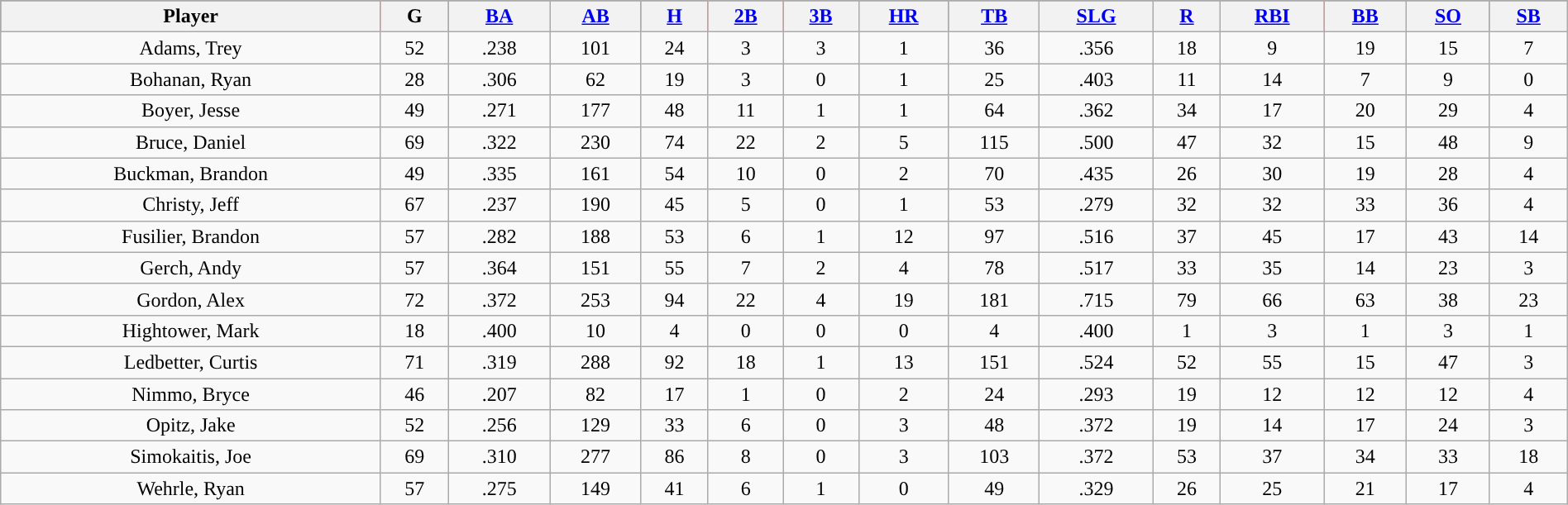<table class="wikitable sortable" width="100%">
<tr align="center" style="background:red;color:">
<th>Player</th>
<th>G</th>
<th><a href='#'>BA</a></th>
<th><a href='#'>AB</a></th>
<th><a href='#'>H</a></th>
<th><a href='#'>2B</a></th>
<th><a href='#'>3B</a></th>
<th><a href='#'>HR</a></th>
<th><a href='#'>TB</a></th>
<th><a href='#'>SLG</a></th>
<th><a href='#'>R</a></th>
<th><a href='#'>RBI</a></th>
<th><a href='#'>BB</a></th>
<th><a href='#'>SO</a></th>
<th><a href='#'>SB</a></th>
</tr>
<tr align="center" bgcolor="">
<td>Adams, Trey</td>
<td>52</td>
<td>.238</td>
<td>101</td>
<td>24</td>
<td>3</td>
<td>3</td>
<td>1</td>
<td>36</td>
<td>.356</td>
<td>18</td>
<td>9</td>
<td>19</td>
<td>15</td>
<td>7</td>
</tr>
<tr align="center" bgcolor="">
<td>Bohanan, Ryan</td>
<td>28</td>
<td>.306</td>
<td>62</td>
<td>19</td>
<td>3</td>
<td>0</td>
<td>1</td>
<td>25</td>
<td>.403</td>
<td>11</td>
<td>14</td>
<td>7</td>
<td>9</td>
<td>0</td>
</tr>
<tr align="center" bgcolor="">
<td>Boyer, Jesse</td>
<td>49</td>
<td>.271</td>
<td>177</td>
<td>48</td>
<td>11</td>
<td>1</td>
<td>1</td>
<td>64</td>
<td>.362</td>
<td>34</td>
<td>17</td>
<td>20</td>
<td>29</td>
<td>4</td>
</tr>
<tr align="center" bgcolor="">
<td>Bruce, Daniel</td>
<td>69</td>
<td>.322</td>
<td>230</td>
<td>74</td>
<td>22</td>
<td>2</td>
<td>5</td>
<td>115</td>
<td>.500</td>
<td>47</td>
<td>32</td>
<td>15</td>
<td>48</td>
<td>9</td>
</tr>
<tr align="center" bgcolor="">
<td>Buckman, Brandon</td>
<td>49</td>
<td>.335</td>
<td>161</td>
<td>54</td>
<td>10</td>
<td>0</td>
<td>2</td>
<td>70</td>
<td>.435</td>
<td>26</td>
<td>30</td>
<td>19</td>
<td>28</td>
<td>4</td>
</tr>
<tr align="center" bgcolor="">
<td>Christy, Jeff</td>
<td>67</td>
<td>.237</td>
<td>190</td>
<td>45</td>
<td>5</td>
<td>0</td>
<td>1</td>
<td>53</td>
<td>.279</td>
<td>32</td>
<td>32</td>
<td>33</td>
<td>36</td>
<td>4</td>
</tr>
<tr align="center" bgcolor="">
<td>Fusilier, Brandon</td>
<td>57</td>
<td>.282</td>
<td>188</td>
<td>53</td>
<td>6</td>
<td>1</td>
<td>12</td>
<td>97</td>
<td>.516</td>
<td>37</td>
<td>45</td>
<td>17</td>
<td>43</td>
<td>14</td>
</tr>
<tr align="center" bgcolor="">
<td>Gerch, Andy</td>
<td>57</td>
<td>.364</td>
<td>151</td>
<td>55</td>
<td>7</td>
<td>2</td>
<td>4</td>
<td>78</td>
<td>.517</td>
<td>33</td>
<td>35</td>
<td>14</td>
<td>23</td>
<td>3</td>
</tr>
<tr align="center" bgcolor="">
<td>Gordon, Alex</td>
<td>72</td>
<td>.372</td>
<td>253</td>
<td>94</td>
<td>22</td>
<td>4</td>
<td>19</td>
<td>181</td>
<td>.715</td>
<td>79</td>
<td>66</td>
<td>63</td>
<td>38</td>
<td>23</td>
</tr>
<tr align="center" bgcolor="">
<td>Hightower, Mark</td>
<td>18</td>
<td>.400</td>
<td>10</td>
<td>4</td>
<td>0</td>
<td>0</td>
<td>0</td>
<td>4</td>
<td>.400</td>
<td>1</td>
<td>3</td>
<td>1</td>
<td>3</td>
<td>1</td>
</tr>
<tr align="center" bgcolor="">
<td>Ledbetter, Curtis</td>
<td>71</td>
<td>.319</td>
<td>288</td>
<td>92</td>
<td>18</td>
<td>1</td>
<td>13</td>
<td>151</td>
<td>.524</td>
<td>52</td>
<td>55</td>
<td>15</td>
<td>47</td>
<td>3</td>
</tr>
<tr align="center" bgcolor="">
<td>Nimmo, Bryce</td>
<td>46</td>
<td>.207</td>
<td>82</td>
<td>17</td>
<td>1</td>
<td>0</td>
<td>2</td>
<td>24</td>
<td>.293</td>
<td>19</td>
<td>12</td>
<td>12</td>
<td>12</td>
<td>4</td>
</tr>
<tr align="center" bgcolor="">
<td>Opitz, Jake</td>
<td>52</td>
<td>.256</td>
<td>129</td>
<td>33</td>
<td>6</td>
<td>0</td>
<td>3</td>
<td>48</td>
<td>.372</td>
<td>19</td>
<td>14</td>
<td>17</td>
<td>24</td>
<td>3</td>
</tr>
<tr align="center" bgcolor="">
<td>Simokaitis, Joe</td>
<td>69</td>
<td>.310</td>
<td>277</td>
<td>86</td>
<td>8</td>
<td>0</td>
<td>3</td>
<td>103</td>
<td>.372</td>
<td>53</td>
<td>37</td>
<td>34</td>
<td>33</td>
<td>18</td>
</tr>
<tr align="center" bgcolor="">
<td>Wehrle, Ryan</td>
<td>57</td>
<td>.275</td>
<td>149</td>
<td>41</td>
<td>6</td>
<td>1</td>
<td>0</td>
<td>49</td>
<td>.329</td>
<td>26</td>
<td>25</td>
<td>21</td>
<td>17</td>
<td>4</td>
</tr>
</table>
